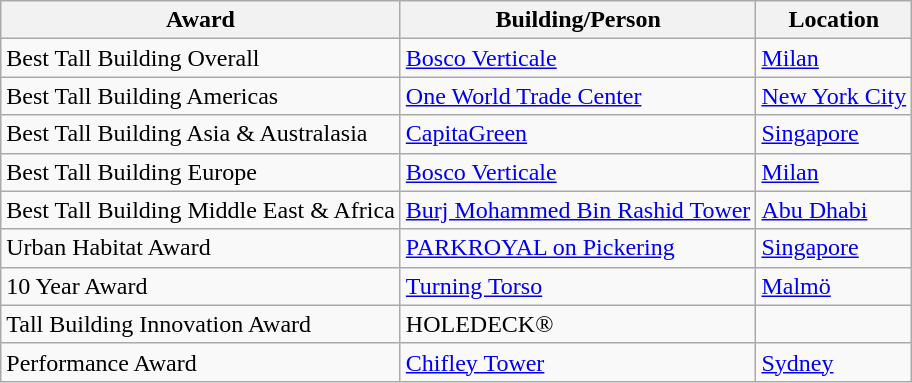<table class="wikitable sortable">
<tr>
<th>Award</th>
<th>Building/Person</th>
<th>Location</th>
</tr>
<tr>
<td>Best Tall Building Overall</td>
<td><a href='#'>Bosco Verticale</a></td>
<td> <a href='#'>Milan</a></td>
</tr>
<tr>
<td>Best Tall Building Americas</td>
<td><a href='#'>One World Trade Center</a></td>
<td> <a href='#'>New York City</a></td>
</tr>
<tr>
<td>Best Tall Building Asia & Australasia</td>
<td><a href='#'>CapitaGreen</a></td>
<td> <a href='#'>Singapore</a></td>
</tr>
<tr>
<td>Best Tall Building Europe</td>
<td><a href='#'>Bosco Verticale</a></td>
<td> <a href='#'>Milan</a></td>
</tr>
<tr>
<td>Best Tall Building Middle East & Africa</td>
<td><a href='#'>Burj Mohammed Bin Rashid Tower</a></td>
<td> <a href='#'>Abu Dhabi</a></td>
</tr>
<tr>
<td>Urban Habitat Award</td>
<td><a href='#'>PARKROYAL on Pickering</a></td>
<td> <a href='#'>Singapore</a></td>
</tr>
<tr>
<td>10 Year Award</td>
<td><a href='#'>Turning Torso</a></td>
<td> <a href='#'>Malmö</a></td>
</tr>
<tr>
<td>Tall Building Innovation Award</td>
<td>HOLEDECK®</td>
<td></td>
</tr>
<tr>
<td>Performance Award</td>
<td><a href='#'>Chifley Tower</a></td>
<td> <a href='#'>Sydney</a></td>
</tr>
</table>
